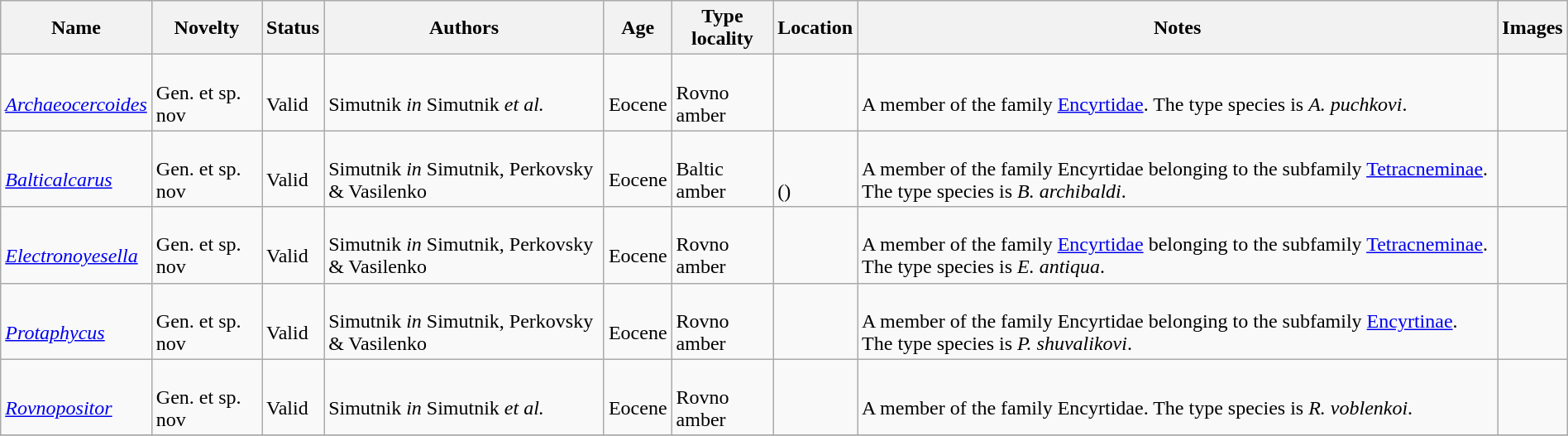<table class="wikitable sortable" align="center" width="100%">
<tr>
<th>Name</th>
<th>Novelty</th>
<th>Status</th>
<th>Authors</th>
<th>Age</th>
<th>Type locality</th>
<th>Location</th>
<th>Notes</th>
<th>Images</th>
</tr>
<tr>
<td><br><em><a href='#'>Archaeocercoides</a></em></td>
<td><br>Gen. et sp. nov</td>
<td><br>Valid</td>
<td><br>Simutnik <em>in</em> Simutnik <em>et al.</em></td>
<td><br>Eocene</td>
<td><br>Rovno amber</td>
<td><br></td>
<td><br>A member of the family <a href='#'>Encyrtidae</a>. The type species is <em>A. puchkovi</em>.</td>
<td></td>
</tr>
<tr>
<td><br><em><a href='#'>Balticalcarus</a></em></td>
<td><br>Gen. et sp. nov</td>
<td><br>Valid</td>
<td><br>Simutnik <em>in</em> Simutnik, Perkovsky & Vasilenko</td>
<td><br>Eocene</td>
<td><br>Baltic amber</td>
<td><br><br>()</td>
<td><br>A member of the family Encyrtidae belonging to the subfamily <a href='#'>Tetracneminae</a>. The type species is <em>B. archibaldi</em>.</td>
<td></td>
</tr>
<tr>
<td><br><em><a href='#'>Electronoyesella</a></em></td>
<td><br>Gen. et sp. nov</td>
<td><br>Valid</td>
<td><br>Simutnik <em>in</em> Simutnik, Perkovsky & Vasilenko</td>
<td><br>Eocene</td>
<td><br>Rovno amber</td>
<td><br></td>
<td><br>A member of the family <a href='#'>Encyrtidae</a> belonging to the subfamily <a href='#'>Tetracneminae</a>. The type species is <em>E. antiqua</em>.</td>
<td></td>
</tr>
<tr>
<td><br><em><a href='#'>Protaphycus</a></em></td>
<td><br>Gen. et sp. nov</td>
<td><br>Valid</td>
<td><br>Simutnik <em>in</em> Simutnik, Perkovsky & Vasilenko</td>
<td><br>Eocene</td>
<td><br>Rovno amber</td>
<td><br></td>
<td><br>A member of the family Encyrtidae belonging to the subfamily <a href='#'>Encyrtinae</a>. The type species is <em>P. shuvalikovi</em>.</td>
<td></td>
</tr>
<tr>
<td><br><em><a href='#'>Rovnopositor</a></em></td>
<td><br>Gen. et sp. nov</td>
<td><br>Valid</td>
<td><br>Simutnik <em>in</em> Simutnik <em>et al.</em></td>
<td><br>Eocene</td>
<td><br>Rovno amber</td>
<td><br></td>
<td><br>A member of the family Encyrtidae. The type species is <em>R. voblenkoi</em>.</td>
<td></td>
</tr>
<tr>
</tr>
</table>
